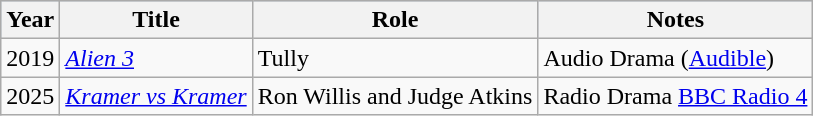<table class="wikitable" style="margin:1em 0;">
<tr style="background:#b0c4de;">
<th>Year</th>
<th>Title</th>
<th>Role</th>
<th>Notes</th>
</tr>
<tr>
<td>2019</td>
<td><em><a href='#'>Alien 3</a></em></td>
<td>Tully</td>
<td>Audio Drama (<a href='#'>Audible</a>)</td>
</tr>
<tr>
<td>2025</td>
<td><em><a href='#'>Kramer vs Kramer</a></em></td>
<td>Ron Willis and Judge Atkins</td>
<td>Radio Drama <a href='#'>BBC Radio 4</a></td>
</tr>
</table>
